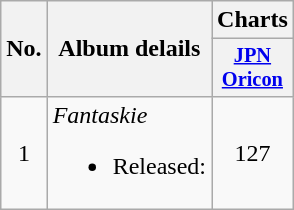<table class="wikitable">
<tr>
<th rowspan="2">No.</th>
<th rowspan="2">Album delails</th>
<th>Charts</th>
</tr>
<tr>
<th style="width:3em;font-size:85%;"><a href='#'>JPN<br>Oricon</a><br></th>
</tr>
<tr>
<td align="center">1</td>
<td><em>Fantaskie</em><br><ul><li>Released: </li></ul></td>
<td align="center">127</td>
</tr>
</table>
